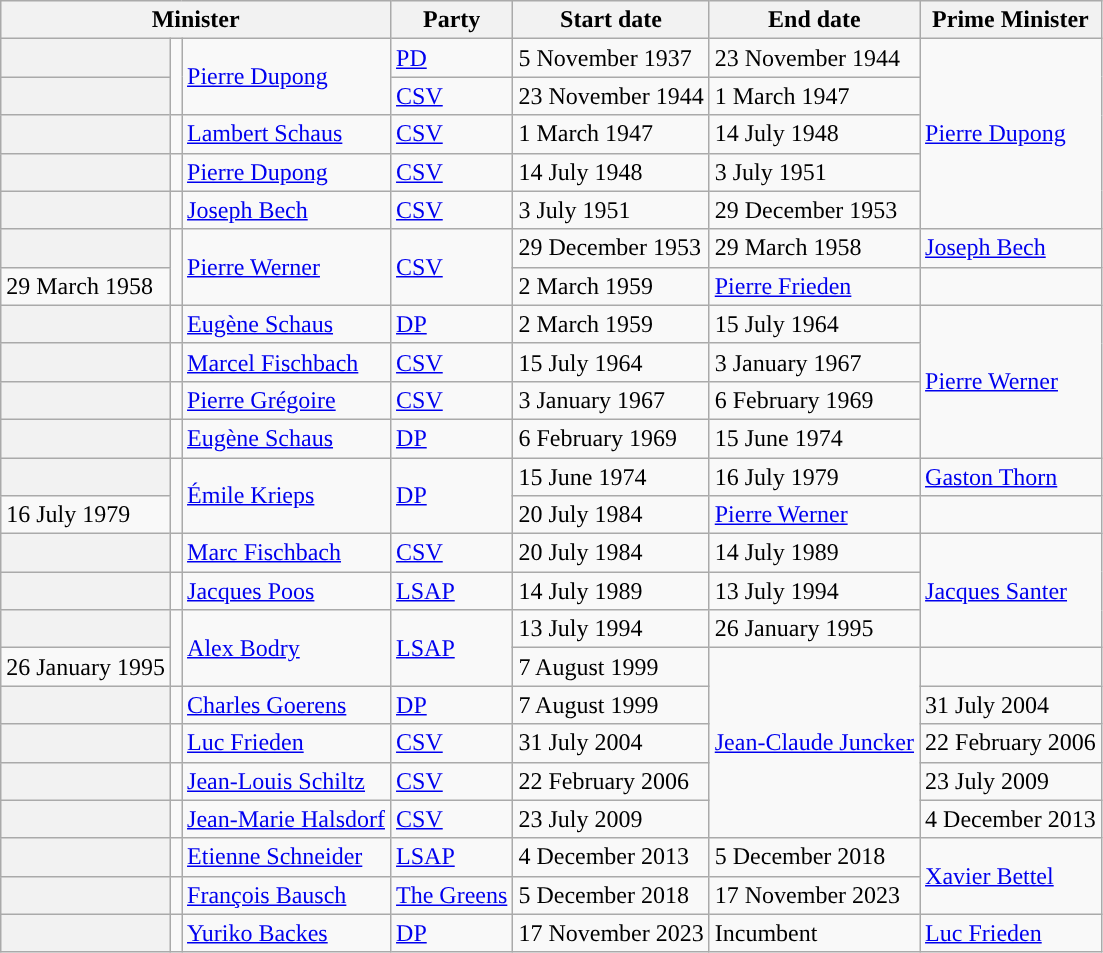<table class="wikitable">
<tr style="background: #efefef;">
<th colspan=3>Minister</th>
<th>Party</th>
<th>Start date</th>
<th>End date</th>
<th>Prime Minister</th>
</tr>
<tr>
<th style="background-color: "></th>
<td rowspan=2></td>
<td rowspan=2><a href='#'>Pierre Dupong</a></td>
<td><a href='#'>PD</a></td>
<td>5 November 1937</td>
<td>23 November 1944</td>
<td rowspan=5><a href='#'>Pierre Dupong</a></td>
</tr>
<tr>
<th style="background-color: "></th>
<td><a href='#'>CSV</a></td>
<td>23 November 1944</td>
<td>1 March 1947</td>
</tr>
<tr>
<th style="background-color: "></th>
<td></td>
<td><a href='#'>Lambert Schaus</a></td>
<td><a href='#'>CSV</a></td>
<td>1 March 1947</td>
<td>14 July 1948</td>
</tr>
<tr>
<th style="background-color: "></th>
<td></td>
<td><a href='#'>Pierre Dupong</a></td>
<td><a href='#'>CSV</a></td>
<td>14 July 1948</td>
<td>3 July 1951</td>
</tr>
<tr>
<th style="background-color: "></th>
<td></td>
<td><a href='#'>Joseph Bech</a></td>
<td><a href='#'>CSV</a></td>
<td>3 July 1951</td>
<td>29 December 1953</td>
</tr>
<tr>
<th style="background-color: "></th>
<td rowspan=2></td>
<td rowspan=2><a href='#'>Pierre Werner</a></td>
<td rowspan=2><a href='#'>CSV</a></td>
<td>29 December 1953</td>
<td>29 March 1958</td>
<td><a href='#'>Joseph Bech</a></td>
</tr>
<tr>
<td>29 March 1958</td>
<td>2 March 1959</td>
<td><a href='#'>Pierre Frieden</a></td>
</tr>
<tr>
<th style="background-color: "></th>
<td></td>
<td><a href='#'>Eugène Schaus</a></td>
<td><a href='#'>DP</a></td>
<td>2 March 1959</td>
<td>15 July 1964</td>
<td rowspan=4><a href='#'>Pierre Werner</a></td>
</tr>
<tr>
<th style="background-color: "></th>
<td></td>
<td><a href='#'>Marcel Fischbach</a></td>
<td><a href='#'>CSV</a></td>
<td>15 July 1964</td>
<td>3 January 1967</td>
</tr>
<tr>
<th style="background-color: "></th>
<td></td>
<td><a href='#'>Pierre Grégoire</a></td>
<td><a href='#'>CSV</a></td>
<td>3 January 1967</td>
<td>6 February 1969</td>
</tr>
<tr>
<th style="background-color: "></th>
<td></td>
<td><a href='#'>Eugène Schaus</a></td>
<td><a href='#'>DP</a></td>
<td>6 February 1969</td>
<td>15 June 1974</td>
</tr>
<tr>
<th style="background-color: "></th>
<td rowspan=2></td>
<td rowspan=2><a href='#'>Émile Krieps</a></td>
<td rowspan=2><a href='#'>DP</a></td>
<td>15 June 1974</td>
<td>16 July 1979</td>
<td><a href='#'>Gaston Thorn</a></td>
</tr>
<tr>
<td>16 July 1979</td>
<td>20 July 1984</td>
<td><a href='#'>Pierre Werner</a></td>
</tr>
<tr>
<th style="background-color: "></th>
<td></td>
<td><a href='#'>Marc Fischbach</a></td>
<td><a href='#'>CSV</a></td>
<td>20 July 1984</td>
<td>14 July 1989</td>
<td rowspan=3><a href='#'>Jacques Santer</a></td>
</tr>
<tr>
<th style="background-color: "></th>
<td></td>
<td><a href='#'>Jacques Poos</a></td>
<td><a href='#'>LSAP</a></td>
<td>14 July 1989</td>
<td>13 July 1994</td>
</tr>
<tr>
<th style="background-color: "></th>
<td rowspan=2></td>
<td rowspan=2><a href='#'>Alex Bodry</a></td>
<td rowspan=2><a href='#'>LSAP</a></td>
<td>13 July 1994</td>
<td>26 January 1995</td>
</tr>
<tr>
<td>26 January 1995</td>
<td>7 August 1999</td>
<td rowspan=5><a href='#'>Jean-Claude Juncker</a></td>
</tr>
<tr>
<th style="background-color: "></th>
<td></td>
<td><a href='#'>Charles Goerens</a></td>
<td><a href='#'>DP</a></td>
<td>7 August 1999</td>
<td>31 July 2004</td>
</tr>
<tr>
<th style="background-color: "></th>
<td></td>
<td><a href='#'>Luc Frieden</a></td>
<td><a href='#'>CSV</a></td>
<td>31 July 2004</td>
<td>22 February 2006</td>
</tr>
<tr>
<th style="background-color: "></th>
<td></td>
<td><a href='#'>Jean-Louis Schiltz</a></td>
<td><a href='#'>CSV</a></td>
<td>22 February 2006</td>
<td>23 July 2009</td>
</tr>
<tr>
<th style="background-color: "></th>
<td></td>
<td><a href='#'>Jean-Marie Halsdorf</a></td>
<td><a href='#'>CSV</a></td>
<td>23 July 2009</td>
<td>4 December 2013</td>
</tr>
<tr>
<th style="background-color: "></th>
<td></td>
<td><a href='#'>Etienne Schneider</a></td>
<td><a href='#'>LSAP</a></td>
<td>4 December 2013</td>
<td>5 December 2018</td>
<td rowspan=2><a href='#'>Xavier Bettel</a></td>
</tr>
<tr>
<th style="background-color: "></th>
<td></td>
<td><a href='#'>François Bausch</a></td>
<td><a href='#'>The Greens</a></td>
<td>5 December 2018</td>
<td>17 November 2023</td>
</tr>
<tr>
<th style="background-color: "></th>
<td></td>
<td><a href='#'>Yuriko Backes</a></td>
<td><a href='#'>DP</a></td>
<td>17 November 2023</td>
<td>Incumbent</td>
<td><a href='#'>Luc Frieden</a></td>
</tr>
</table>
